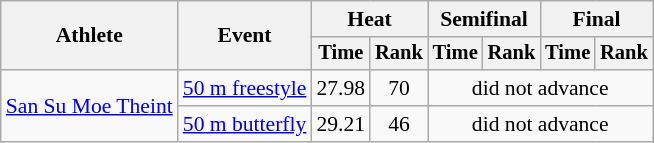<table class=wikitable style="font-size:90%">
<tr>
<th rowspan="2">Athlete</th>
<th rowspan="2">Event</th>
<th colspan="2">Heat</th>
<th colspan="2">Semifinal</th>
<th colspan="2">Final</th>
</tr>
<tr style="font-size:95%">
<th>Time</th>
<th>Rank</th>
<th>Time</th>
<th>Rank</th>
<th>Time</th>
<th>Rank</th>
</tr>
<tr align=center>
<td align=left rowspan=2><a href='#'>San Su Moe Theint</a></td>
<td align=left><a href='#'>50 m freestyle</a></td>
<td>27.98</td>
<td>70</td>
<td colspan=4>did not advance</td>
</tr>
<tr align=center>
<td align=left><a href='#'>50 m butterfly</a></td>
<td>29.21</td>
<td>46</td>
<td colspan=4>did not advance</td>
</tr>
</table>
